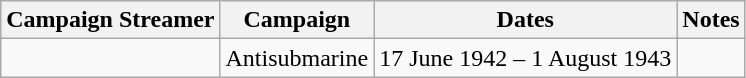<table class="wikitable">
<tr style="background:#efefef;">
<th>Campaign Streamer</th>
<th>Campaign</th>
<th>Dates</th>
<th>Notes</th>
</tr>
<tr>
<td></td>
<td>Antisubmarine</td>
<td>17 June 1942 – 1 August 1943</td>
<td></td>
</tr>
</table>
